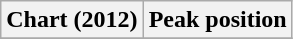<table class="wikitable sortable" border="1">
<tr>
<th>Chart (2012)</th>
<th>Peak position</th>
</tr>
<tr>
</tr>
</table>
